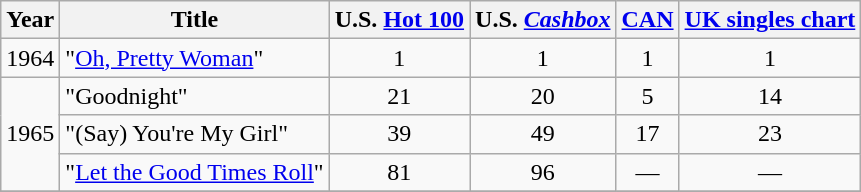<table class="wikitable">
<tr>
<th>Year</th>
<th>Title</th>
<th>U.S. <a href='#'>Hot 100</a></th>
<th>U.S. <em><a href='#'>Cashbox</a></em><em></th>
<th><a href='#'>CAN</a></th>
<th><a href='#'>UK singles chart</a></th>
</tr>
<tr>
<td>1964</td>
<td>"<a href='#'>Oh, Pretty Woman</a>"</td>
<td align="center">1</td>
<td align="center">1</td>
<td align="center">1</td>
<td align="center">1</td>
</tr>
<tr>
<td rowspan="3">1965</td>
<td>"Goodnight"</td>
<td align="center">21</td>
<td align="center">20</td>
<td align="center">5</td>
<td align="center">14</td>
</tr>
<tr>
<td>"(Say) You're My Girl"</td>
<td align="center">39</td>
<td align="center">49</td>
<td align="center">17</td>
<td align="center">23</td>
</tr>
<tr>
<td>"<a href='#'>Let the Good Times Roll</a>"</td>
<td align="center">81</td>
<td align="center">96</td>
<td align="center">—</td>
<td align="center">—</td>
</tr>
<tr>
</tr>
</table>
